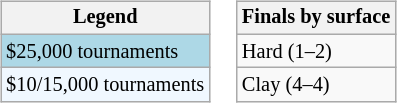<table>
<tr valign=top>
<td><br><table class="wikitable" style="font-size:85%">
<tr>
<th>Legend</th>
</tr>
<tr style="background:lightblue;">
<td>$25,000 tournaments</td>
</tr>
<tr style="background:#f0f8ff;">
<td>$10/15,000 tournaments</td>
</tr>
</table>
</td>
<td><br><table class="wikitable" style="font-size:85%">
<tr>
<th>Finals by surface</th>
</tr>
<tr>
<td>Hard (1–2)</td>
</tr>
<tr>
<td>Clay (4–4)</td>
</tr>
</table>
</td>
</tr>
</table>
